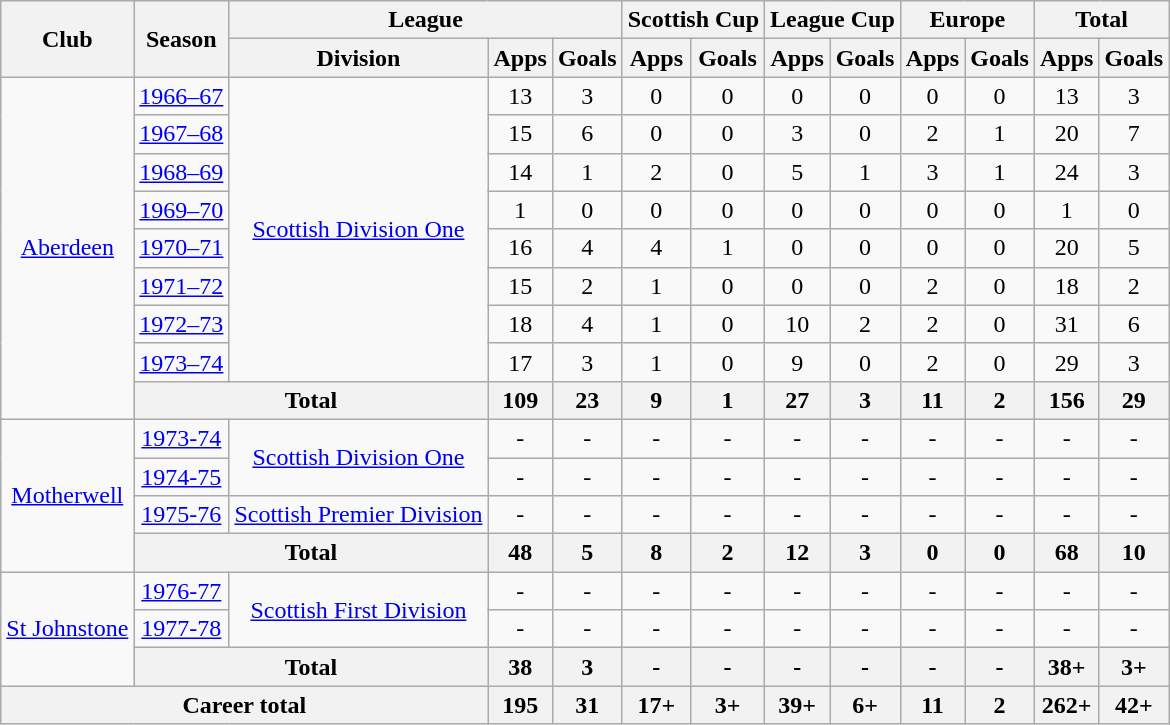<table class="wikitable" style="text-align:center">
<tr>
<th rowspan="2">Club</th>
<th rowspan="2">Season</th>
<th colspan="3">League</th>
<th colspan="2">Scottish Cup</th>
<th colspan="2">League Cup</th>
<th colspan="2">Europe</th>
<th colspan="2">Total</th>
</tr>
<tr>
<th>Division</th>
<th>Apps</th>
<th>Goals</th>
<th>Apps</th>
<th>Goals</th>
<th>Apps</th>
<th>Goals</th>
<th>Apps</th>
<th>Goals</th>
<th>Apps</th>
<th>Goals</th>
</tr>
<tr>
<td rowspan="9"><a href='#'>Aberdeen</a></td>
<td><a href='#'>1966–67</a></td>
<td rowspan="8"><a href='#'>Scottish Division One</a></td>
<td>13</td>
<td>3</td>
<td>0</td>
<td>0</td>
<td>0</td>
<td>0</td>
<td>0</td>
<td>0</td>
<td>13</td>
<td>3</td>
</tr>
<tr>
<td><a href='#'>1967–68</a></td>
<td>15</td>
<td>6</td>
<td>0</td>
<td>0</td>
<td>3</td>
<td>0</td>
<td>2</td>
<td>1</td>
<td>20</td>
<td>7</td>
</tr>
<tr>
<td><a href='#'>1968–69</a></td>
<td>14</td>
<td>1</td>
<td>2</td>
<td>0</td>
<td>5</td>
<td>1</td>
<td>3</td>
<td>1</td>
<td>24</td>
<td>3</td>
</tr>
<tr>
<td><a href='#'>1969–70</a></td>
<td>1</td>
<td>0</td>
<td>0</td>
<td>0</td>
<td>0</td>
<td>0</td>
<td>0</td>
<td>0</td>
<td>1</td>
<td>0</td>
</tr>
<tr>
<td><a href='#'>1970–71</a></td>
<td>16</td>
<td>4</td>
<td>4</td>
<td>1</td>
<td>0</td>
<td>0</td>
<td>0</td>
<td>0</td>
<td>20</td>
<td>5</td>
</tr>
<tr>
<td><a href='#'>1971–72</a></td>
<td>15</td>
<td>2</td>
<td>1</td>
<td>0</td>
<td>0</td>
<td>0</td>
<td>2</td>
<td>0</td>
<td>18</td>
<td>2</td>
</tr>
<tr>
<td><a href='#'>1972–73</a></td>
<td>18</td>
<td>4</td>
<td>1</td>
<td>0</td>
<td>10</td>
<td>2</td>
<td>2</td>
<td>0</td>
<td>31</td>
<td>6</td>
</tr>
<tr>
<td><a href='#'>1973–74</a></td>
<td>17</td>
<td>3</td>
<td>1</td>
<td>0</td>
<td>9</td>
<td>0</td>
<td>2</td>
<td>0</td>
<td>29</td>
<td>3</td>
</tr>
<tr>
<th colspan="2">Total</th>
<th>109</th>
<th>23</th>
<th>9</th>
<th>1</th>
<th>27</th>
<th>3</th>
<th>11</th>
<th>2</th>
<th>156</th>
<th>29</th>
</tr>
<tr>
<td rowspan="4"><a href='#'>Motherwell</a></td>
<td><a href='#'>1973-74</a></td>
<td rowspan="2"><a href='#'>Scottish Division One</a></td>
<td>-</td>
<td>-</td>
<td>-</td>
<td>-</td>
<td>-</td>
<td>-</td>
<td>-</td>
<td>-</td>
<td>-</td>
<td>-</td>
</tr>
<tr>
<td><a href='#'>1974-75</a></td>
<td>-</td>
<td>-</td>
<td>-</td>
<td>-</td>
<td>-</td>
<td>-</td>
<td>-</td>
<td>-</td>
<td>-</td>
<td>-</td>
</tr>
<tr>
<td><a href='#'>1975-76</a></td>
<td><a href='#'>Scottish Premier Division</a></td>
<td>-</td>
<td>-</td>
<td>-</td>
<td>-</td>
<td>-</td>
<td>-</td>
<td>-</td>
<td>-</td>
<td>-</td>
<td>-</td>
</tr>
<tr>
<th colspan="2">Total</th>
<th>48</th>
<th>5</th>
<th>8</th>
<th>2</th>
<th>12</th>
<th>3</th>
<th>0</th>
<th>0</th>
<th>68</th>
<th>10</th>
</tr>
<tr>
<td rowspan="3"><a href='#'>St Johnstone</a></td>
<td><a href='#'>1976-77</a></td>
<td rowspan="2"><a href='#'>Scottish First Division</a></td>
<td>-</td>
<td>-</td>
<td>-</td>
<td>-</td>
<td>-</td>
<td>-</td>
<td>-</td>
<td>-</td>
<td>-</td>
<td>-</td>
</tr>
<tr>
<td><a href='#'>1977-78</a></td>
<td>-</td>
<td>-</td>
<td>-</td>
<td>-</td>
<td>-</td>
<td>-</td>
<td>-</td>
<td>-</td>
<td>-</td>
<td>-</td>
</tr>
<tr>
<th colspan="2">Total</th>
<th>38</th>
<th>3</th>
<th>-</th>
<th>-</th>
<th>-</th>
<th>-</th>
<th>-</th>
<th>-</th>
<th>38+</th>
<th>3+</th>
</tr>
<tr>
<th colspan="3">Career total</th>
<th>195</th>
<th>31</th>
<th>17+</th>
<th>3+</th>
<th>39+</th>
<th>6+</th>
<th>11</th>
<th>2</th>
<th>262+</th>
<th>42+</th>
</tr>
</table>
